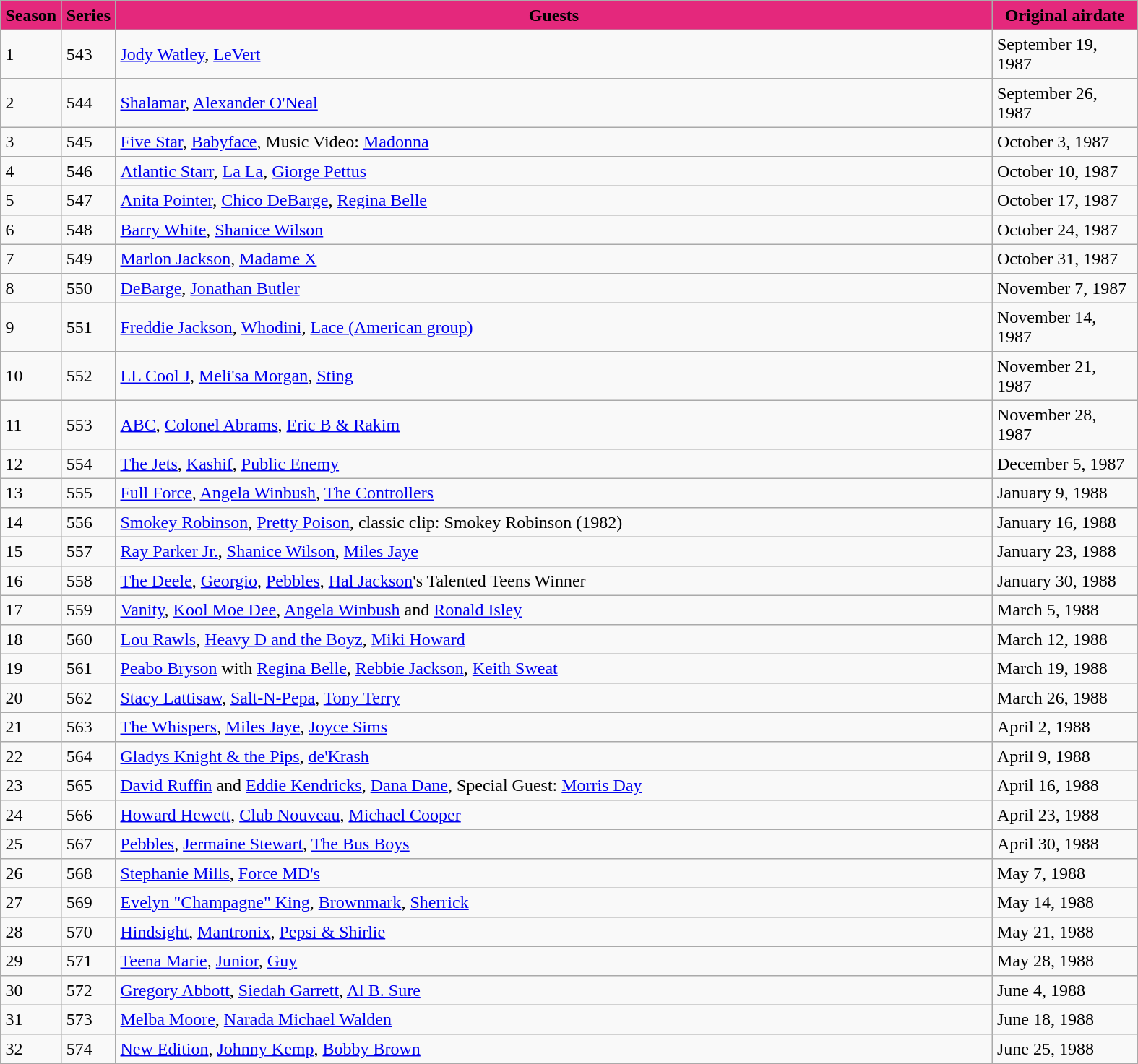<table class="toccolours" border="2" cellpadding="4" cellspacing="0" style="margin: 1em 1em 1em 0; background: #f9f9f9; border: 1px #aaa solid; border-collapse: collapse">
<tr style="vertical-align: top; text-align: center; background-color:#E4287C">
<th><strong>Season</strong></th>
<th><strong>Series</strong></th>
<th style="width:800px;"><strong>Guests</strong></th>
<th style="width:125px;"><strong>Original airdate</strong></th>
</tr>
<tr>
<td>1</td>
<td>543</td>
<td><a href='#'>Jody Watley</a>, <a href='#'>LeVert</a></td>
<td>September 19, 1987</td>
</tr>
<tr>
<td>2</td>
<td>544</td>
<td><a href='#'>Shalamar</a>, <a href='#'>Alexander O'Neal</a></td>
<td>September 26, 1987</td>
</tr>
<tr>
<td>3</td>
<td>545</td>
<td><a href='#'>Five Star</a>, <a href='#'>Babyface</a>, Music Video: <a href='#'>Madonna</a></td>
<td>October 3, 1987</td>
</tr>
<tr>
<td>4</td>
<td>546</td>
<td><a href='#'>Atlantic Starr</a>, <a href='#'>La La</a>, <a href='#'>Giorge Pettus</a></td>
<td>October 10, 1987</td>
</tr>
<tr>
<td>5</td>
<td>547</td>
<td><a href='#'>Anita Pointer</a>, <a href='#'>Chico DeBarge</a>, <a href='#'>Regina Belle</a></td>
<td>October 17, 1987</td>
</tr>
<tr>
<td>6</td>
<td>548</td>
<td><a href='#'>Barry White</a>, <a href='#'>Shanice Wilson</a></td>
<td>October 24, 1987</td>
</tr>
<tr>
<td>7</td>
<td>549</td>
<td><a href='#'>Marlon Jackson</a>, <a href='#'>Madame X</a></td>
<td>October 31, 1987</td>
</tr>
<tr>
<td>8</td>
<td>550</td>
<td><a href='#'>DeBarge</a>, <a href='#'>Jonathan Butler</a></td>
<td>November 7, 1987</td>
</tr>
<tr>
<td>9</td>
<td>551</td>
<td><a href='#'>Freddie Jackson</a>, <a href='#'>Whodini</a>, <a href='#'>Lace (American group)</a></td>
<td>November 14, 1987</td>
</tr>
<tr>
<td>10</td>
<td>552</td>
<td><a href='#'>LL Cool J</a>, <a href='#'>Meli'sa Morgan</a>, <a href='#'>Sting</a></td>
<td>November 21, 1987</td>
</tr>
<tr>
<td>11</td>
<td>553</td>
<td><a href='#'>ABC</a>, <a href='#'>Colonel Abrams</a>, <a href='#'>Eric B & Rakim</a></td>
<td>November 28, 1987</td>
</tr>
<tr>
<td>12</td>
<td>554</td>
<td><a href='#'>The Jets</a>, <a href='#'>Kashif</a>, <a href='#'>Public Enemy</a></td>
<td>December 5, 1987</td>
</tr>
<tr>
<td>13</td>
<td>555</td>
<td><a href='#'>Full Force</a>, <a href='#'>Angela Winbush</a>, <a href='#'>The Controllers</a></td>
<td>January 9, 1988</td>
</tr>
<tr>
<td>14</td>
<td>556</td>
<td><a href='#'>Smokey Robinson</a>, <a href='#'>Pretty Poison</a>, classic clip: Smokey Robinson (1982)</td>
<td>January 16, 1988</td>
</tr>
<tr>
<td>15</td>
<td>557</td>
<td><a href='#'>Ray Parker Jr.</a>, <a href='#'>Shanice Wilson</a>, <a href='#'>Miles Jaye</a></td>
<td>January 23, 1988</td>
</tr>
<tr>
<td>16</td>
<td>558</td>
<td><a href='#'>The Deele</a>, <a href='#'>Georgio</a>, <a href='#'>Pebbles</a>, <a href='#'>Hal Jackson</a>'s Talented Teens Winner</td>
<td>January 30, 1988</td>
</tr>
<tr>
<td>17</td>
<td>559</td>
<td><a href='#'>Vanity</a>, <a href='#'>Kool Moe Dee</a>, <a href='#'>Angela Winbush</a> and <a href='#'>Ronald Isley</a></td>
<td>March 5, 1988</td>
</tr>
<tr>
<td>18</td>
<td>560</td>
<td><a href='#'>Lou Rawls</a>, <a href='#'>Heavy D and the Boyz</a>, <a href='#'>Miki Howard</a></td>
<td>March 12, 1988</td>
</tr>
<tr>
<td>19</td>
<td>561</td>
<td><a href='#'>Peabo Bryson</a> with <a href='#'>Regina Belle</a>, <a href='#'>Rebbie Jackson</a>, <a href='#'>Keith Sweat</a></td>
<td>March 19, 1988</td>
</tr>
<tr>
<td>20</td>
<td>562</td>
<td><a href='#'>Stacy Lattisaw</a>, <a href='#'>Salt-N-Pepa</a>, <a href='#'>Tony Terry</a></td>
<td>March 26, 1988</td>
</tr>
<tr>
<td>21</td>
<td>563</td>
<td><a href='#'>The Whispers</a>, <a href='#'>Miles Jaye</a>, <a href='#'>Joyce Sims</a></td>
<td>April 2, 1988</td>
</tr>
<tr>
<td>22</td>
<td>564</td>
<td><a href='#'>Gladys Knight & the Pips</a>, <a href='#'>de'Krash</a></td>
<td>April 9, 1988</td>
</tr>
<tr>
<td>23</td>
<td>565</td>
<td><a href='#'>David Ruffin</a> and <a href='#'>Eddie Kendricks</a>, <a href='#'>Dana Dane</a>, Special Guest: <a href='#'>Morris Day</a></td>
<td>April 16, 1988</td>
</tr>
<tr>
<td>24</td>
<td>566</td>
<td><a href='#'>Howard Hewett</a>, <a href='#'>Club Nouveau</a>, <a href='#'>Michael Cooper</a></td>
<td>April 23, 1988</td>
</tr>
<tr>
<td>25</td>
<td>567</td>
<td><a href='#'>Pebbles</a>, <a href='#'>Jermaine Stewart</a>, <a href='#'>The Bus Boys</a></td>
<td>April 30, 1988</td>
</tr>
<tr>
<td>26</td>
<td>568</td>
<td><a href='#'>Stephanie Mills</a>, <a href='#'>Force MD's</a></td>
<td>May 7, 1988</td>
</tr>
<tr>
<td>27</td>
<td>569</td>
<td><a href='#'>Evelyn "Champagne" King</a>, <a href='#'>Brownmark</a>, <a href='#'>Sherrick</a></td>
<td>May 14, 1988</td>
</tr>
<tr>
<td>28</td>
<td>570</td>
<td><a href='#'>Hindsight</a>, <a href='#'>Mantronix</a>, <a href='#'>Pepsi & Shirlie</a></td>
<td>May 21, 1988</td>
</tr>
<tr>
<td>29</td>
<td>571</td>
<td><a href='#'>Teena Marie</a>, <a href='#'>Junior</a>, <a href='#'>Guy</a></td>
<td>May 28, 1988</td>
</tr>
<tr>
<td>30</td>
<td>572</td>
<td><a href='#'>Gregory Abbott</a>, <a href='#'>Siedah Garrett</a>, <a href='#'>Al B. Sure</a></td>
<td>June 4, 1988</td>
</tr>
<tr>
<td>31</td>
<td>573</td>
<td><a href='#'>Melba Moore</a>, <a href='#'>Narada Michael Walden</a></td>
<td>June 18, 1988</td>
</tr>
<tr>
<td>32</td>
<td>574</td>
<td><a href='#'>New Edition</a>, <a href='#'>Johnny Kemp</a>, <a href='#'>Bobby Brown</a></td>
<td>June 25, 1988</td>
</tr>
</table>
